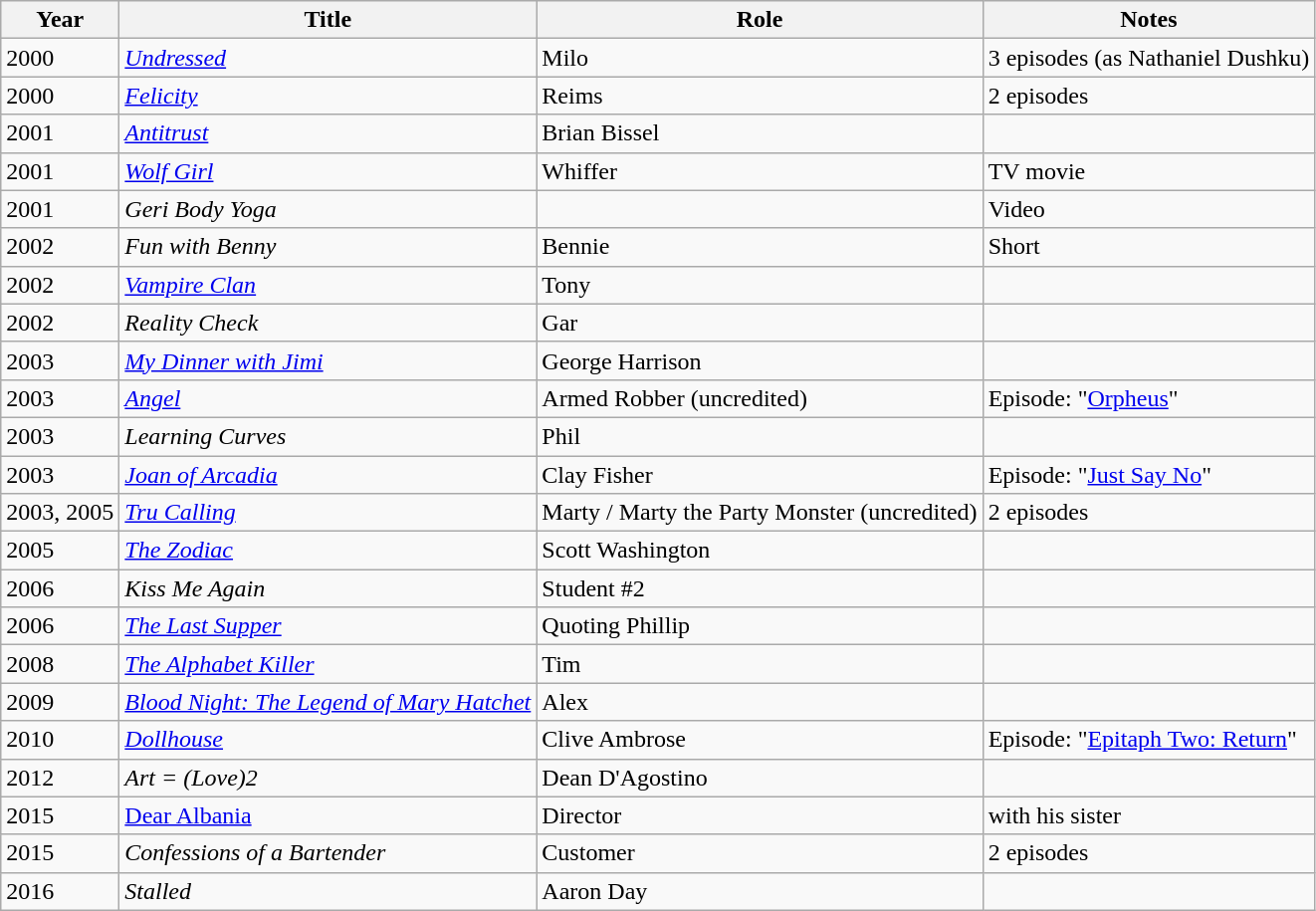<table class="wikitable sortable">
<tr>
<th>Year</th>
<th>Title</th>
<th>Role</th>
<th class="unsortable">Notes</th>
</tr>
<tr>
<td>2000</td>
<td><em><a href='#'>Undressed</a></em></td>
<td>Milo</td>
<td>3 episodes (as Nathaniel Dushku)</td>
</tr>
<tr>
<td>2000</td>
<td><em><a href='#'>Felicity</a></em></td>
<td>Reims</td>
<td>2 episodes</td>
</tr>
<tr>
<td>2001</td>
<td><em><a href='#'>Antitrust</a></em></td>
<td>Brian Bissel</td>
<td></td>
</tr>
<tr>
<td>2001</td>
<td><em><a href='#'>Wolf Girl</a></em></td>
<td>Whiffer</td>
<td>TV movie</td>
</tr>
<tr>
<td>2001</td>
<td><em>Geri Body Yoga</em></td>
<td></td>
<td>Video</td>
</tr>
<tr>
<td>2002</td>
<td><em>Fun with Benny</em></td>
<td>Bennie</td>
<td>Short</td>
</tr>
<tr>
<td>2002</td>
<td><em><a href='#'>Vampire Clan</a></em></td>
<td>Tony</td>
<td></td>
</tr>
<tr>
<td>2002</td>
<td><em>Reality Check</em></td>
<td>Gar</td>
<td></td>
</tr>
<tr>
<td>2003</td>
<td><em><a href='#'>My Dinner with Jimi</a></em></td>
<td>George Harrison</td>
<td></td>
</tr>
<tr>
<td>2003</td>
<td><em><a href='#'>Angel</a></em></td>
<td>Armed Robber (uncredited)</td>
<td>Episode: "<a href='#'>Orpheus</a>"</td>
</tr>
<tr>
<td>2003</td>
<td><em>Learning Curves</em></td>
<td>Phil</td>
<td></td>
</tr>
<tr>
<td>2003</td>
<td><em><a href='#'>Joan of Arcadia</a></em></td>
<td>Clay Fisher</td>
<td>Episode: "<a href='#'>Just Say No</a>"</td>
</tr>
<tr>
<td>2003, 2005</td>
<td><em><a href='#'>Tru Calling</a></em></td>
<td>Marty / Marty the Party Monster  (uncredited)</td>
<td>2 episodes</td>
</tr>
<tr>
<td>2005</td>
<td><em><a href='#'>The Zodiac</a></em></td>
<td>Scott Washington</td>
<td></td>
</tr>
<tr>
<td>2006</td>
<td><em>Kiss Me Again</em></td>
<td>Student #2</td>
<td></td>
</tr>
<tr>
<td>2006</td>
<td><em><a href='#'>The Last Supper</a></em></td>
<td>Quoting Phillip</td>
<td></td>
</tr>
<tr>
<td>2008</td>
<td><em><a href='#'>The Alphabet Killer</a></em></td>
<td>Tim</td>
<td></td>
</tr>
<tr>
<td>2009</td>
<td><em><a href='#'>Blood Night: The Legend of Mary Hatchet</a></em></td>
<td>Alex</td>
<td></td>
</tr>
<tr>
<td>2010</td>
<td><em><a href='#'>Dollhouse</a></em></td>
<td>Clive Ambrose</td>
<td>Episode: "<a href='#'>Epitaph Two: Return</a>"</td>
</tr>
<tr>
<td>2012</td>
<td><em>Art = (Love)2</em></td>
<td>Dean D'Agostino</td>
<td></td>
</tr>
<tr>
<td>2015</td>
<td><a href='#'>Dear Albania</a></td>
<td>Director</td>
<td>with his sister</td>
</tr>
<tr>
<td>2015</td>
<td><em>Confessions of a Bartender</em></td>
<td>Customer</td>
<td>2 episodes</td>
</tr>
<tr>
<td>2016</td>
<td><em>Stalled</em></td>
<td>Aaron Day</td>
<td></td>
</tr>
</table>
